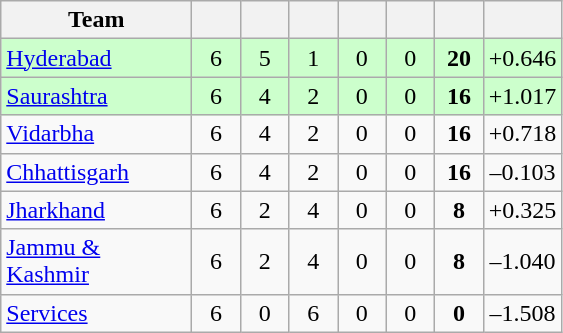<table class="wikitable" style="text-align:center">
<tr>
<th style="width:120px">Team</th>
<th style="width:25px"></th>
<th style="width:25px"></th>
<th style="width:25px"></th>
<th style="width:25px"></th>
<th style="width:25px"></th>
<th style="width:25px"></th>
<th style="width:40px;"></th>
</tr>
<tr style="background:#cfc;">
<td style="text-align:left"><a href='#'>Hyderabad</a></td>
<td>6</td>
<td>5</td>
<td>1</td>
<td>0</td>
<td>0</td>
<td><strong>20</strong></td>
<td>+0.646</td>
</tr>
<tr style="background:#cfc;">
<td style="text-align:left"><a href='#'>Saurashtra</a></td>
<td>6</td>
<td>4</td>
<td>2</td>
<td>0</td>
<td>0</td>
<td><strong>16</strong></td>
<td>+1.017</td>
</tr>
<tr>
<td style="text-align:left"><a href='#'>Vidarbha</a></td>
<td>6</td>
<td>4</td>
<td>2</td>
<td>0</td>
<td>0</td>
<td><strong>16</strong></td>
<td>+0.718</td>
</tr>
<tr>
<td style="text-align:left"><a href='#'>Chhattisgarh</a></td>
<td>6</td>
<td>4</td>
<td>2</td>
<td>0</td>
<td>0</td>
<td><strong>16</strong></td>
<td>–0.103</td>
</tr>
<tr>
<td style="text-align:left"><a href='#'>Jharkhand</a></td>
<td>6</td>
<td>2</td>
<td>4</td>
<td>0</td>
<td>0</td>
<td><strong>8</strong></td>
<td>+0.325</td>
</tr>
<tr>
<td style="text-align:left"><a href='#'>Jammu & Kashmir</a></td>
<td>6</td>
<td>2</td>
<td>4</td>
<td>0</td>
<td>0</td>
<td><strong>8</strong></td>
<td>–1.040</td>
</tr>
<tr>
<td style="text-align:left"><a href='#'>Services</a></td>
<td>6</td>
<td>0</td>
<td>6</td>
<td>0</td>
<td>0</td>
<td><strong>0</strong></td>
<td>–1.508</td>
</tr>
</table>
